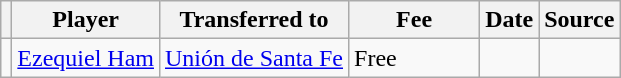<table class="wikitable plainrowheaders sortable">
<tr>
<th></th>
<th scope="col">Player</th>
<th>Transferred to</th>
<th style="width: 80px;">Fee</th>
<th scope="col">Date</th>
<th scope="col">Source</th>
</tr>
<tr>
<td align="center"></td>
<td> <a href='#'>Ezequiel Ham</a></td>
<td> <a href='#'>Unión de Santa Fe</a></td>
<td>Free</td>
<td></td>
<td></td>
</tr>
</table>
